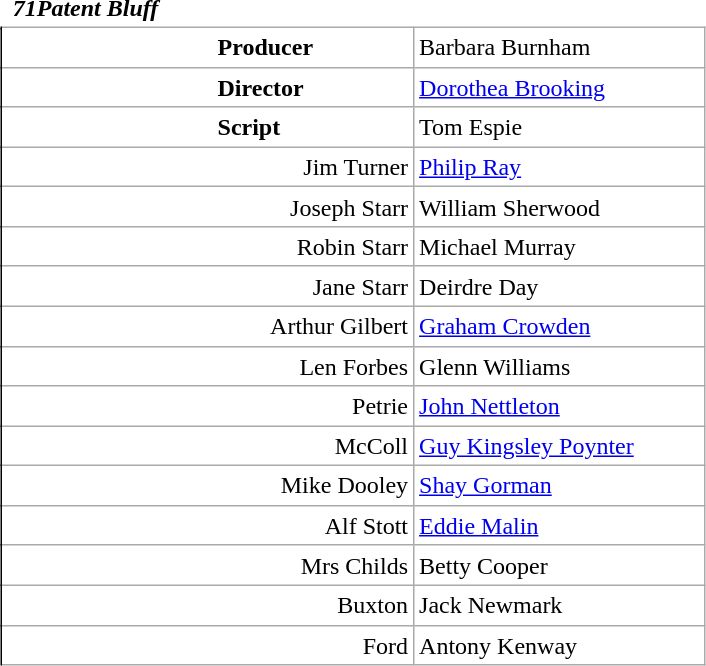<table class="wikitable mw-collapsible mw-collapsed" style="vertical-align:top;margin:auto 2em;line-height:1.2;min-width:33em;display: inline-table;background-color:inherit;border:none;">
<tr>
<td class=unsortable style="border:hidden;line-height:1.67;text-align:center;margin-left:-1em;padding-left:0.5em;min-width:1.0em;"></td>
<td class=unsortable style="border:none;padding-left:0.5em;text-align:left;min-width:16.5em;font-weight:700;font-style:italic;">71Patent Bluff</td>
<td class=unsortable style="border:none;text-align:right;font-weight:normal;font-family:Courier;font-size:95%;letter-spacing:-1pt;min-width:8.5em;padding-right:0.2em;"></td>
<td class=unsortable style="border:hidden;min-width:3.5em;padding-left:0;"></td>
<td class=unsortable style="border:hidden;min-width:3.5em;font-size:95%;"></td>
</tr>
<tr>
<td rowspan=100 style="border:none thin;border-right-style :solid;"></td>
</tr>
<tr>
<td style="text-align:left;padding-left:9.0em;font-weight:bold;">Producer</td>
<td colspan=2>Barbara Burnham</td>
</tr>
<tr>
<td style="text-align:left;padding-left:9.0em;font-weight:bold;">Director</td>
<td colspan=2><a href='#'>Dorothea Brooking</a></td>
</tr>
<tr>
<td style="text-align:left;padding-left:9.0em;font-weight:bold;">Script</td>
<td colspan=2>Tom Espie</td>
</tr>
<tr>
<td style="text-align:right;">Jim Turner</td>
<td colspan=2><a href='#'>Philip Ray</a></td>
</tr>
<tr>
<td style="text-align:right;">Joseph Starr</td>
<td colspan=2>William Sherwood</td>
</tr>
<tr>
<td style="text-align:right;">Robin Starr</td>
<td colspan=2>Michael Murray</td>
</tr>
<tr>
<td style="text-align:right;">Jane Starr</td>
<td colspan=2>Deirdre Day</td>
</tr>
<tr>
<td style="text-align:right;">Arthur Gilbert</td>
<td colspan=2><a href='#'>Graham Crowden</a></td>
</tr>
<tr>
<td style="text-align:right;">Len Forbes</td>
<td colspan=2>Glenn Williams</td>
</tr>
<tr>
<td style="text-align:right;">Petrie</td>
<td colspan=2><a href='#'>John Nettleton</a></td>
</tr>
<tr>
<td style="text-align:right;">McColl</td>
<td colspan=2><a href='#'>Guy Kingsley Poynter</a></td>
</tr>
<tr>
<td style="text-align:right;">Mike Dooley</td>
<td colspan=2><a href='#'>Shay Gorman</a></td>
</tr>
<tr>
<td style="text-align:right;">Alf Stott</td>
<td colspan=2><a href='#'>Eddie Malin</a></td>
</tr>
<tr>
<td style="text-align:right;">Mrs Childs</td>
<td colspan=2>Betty Cooper</td>
</tr>
<tr>
<td style="text-align:right;">Buxton</td>
<td colspan=2>Jack Newmark</td>
</tr>
<tr>
<td style="text-align:right;">Ford</td>
<td colspan=2>Antony Kenway</td>
</tr>
</table>
